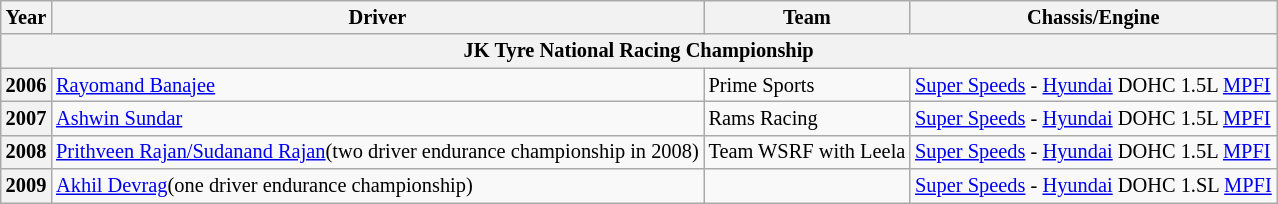<table class="wikitable" style="font-size:85%;">
<tr>
<th>Year</th>
<th>Driver</th>
<th>Team</th>
<th>Chassis/Engine</th>
</tr>
<tr>
<th colspan=4>JK  Tyre National Racing Championship</th>
</tr>
<tr>
<th>2006</th>
<td> <a href='#'>Rayomand Banajee</a></td>
<td>Prime Sports</td>
<td><a href='#'>Super Speeds</a> - <a href='#'>Hyundai</a> DOHC 1.5L <a href='#'>MPFI</a></td>
</tr>
<tr>
<th>2007</th>
<td> <a href='#'>Ashwin Sundar</a></td>
<td>Rams Racing</td>
<td><a href='#'>Super Speeds</a> - <a href='#'>Hyundai</a> DOHC 1.5L <a href='#'>MPFI</a></td>
</tr>
<tr>
<th>2008</th>
<td> <a href='#'>Prithveen Rajan/Sudanand Rajan</a>(two driver endurance championship in 2008)</td>
<td>Team WSRF with Leela</td>
<td><a href='#'>Super Speeds</a> - <a href='#'>Hyundai</a> DOHC 1.5L <a href='#'>MPFI</a></td>
</tr>
<tr>
<th>2009</th>
<td> <a href='#'>Akhil Devrag</a>(one driver endurance championship)</td>
<td></td>
<td Team Rams Racing><a href='#'>Super Speeds</a> - <a href='#'>Hyundai</a> DOHC 1.SL <a href='#'>MPFI</a></td>
</tr>
</table>
